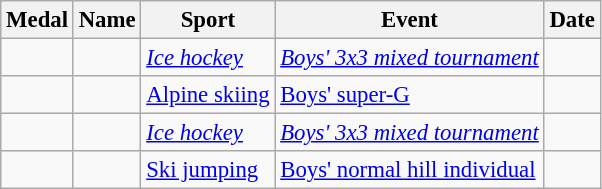<table class="wikitable sortable" style="font-size:95%;">
<tr>
<th>Medal</th>
<th>Name</th>
<th>Sport</th>
<th>Event</th>
<th>Date</th>
</tr>
<tr>
<td><em></em></td>
<td><em></em></td>
<td><em><a href='#'>Ice hockey</a></em></td>
<td><em><a href='#'>Boys' 3x3 mixed tournament</a></em></td>
<td><em></em></td>
</tr>
<tr>
<td></td>
<td></td>
<td><a href='#'>Alpine skiing</a></td>
<td><a href='#'>Boys' super-G</a></td>
<td></td>
</tr>
<tr>
<td><em></em></td>
<td><em></em></td>
<td><em><a href='#'>Ice hockey</a></em></td>
<td><em><a href='#'>Boys' 3x3 mixed tournament</a></em></td>
<td><em></em></td>
</tr>
<tr>
<td></td>
<td></td>
<td><a href='#'>Ski jumping</a></td>
<td><a href='#'>Boys' normal hill individual</a></td>
<td></td>
</tr>
</table>
